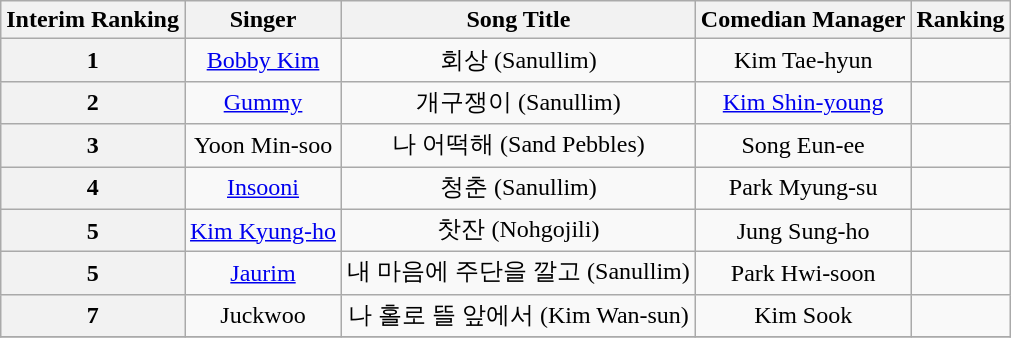<table class="wikitable">
<tr>
<th>Interim Ranking</th>
<th>Singer</th>
<th>Song Title</th>
<th>Comedian Manager</th>
<th>Ranking</th>
</tr>
<tr align="center">
<th>1</th>
<td><a href='#'>Bobby Kim</a></td>
<td>회상 (Sanullim)</td>
<td>Kim Tae-hyun</td>
<td></td>
</tr>
<tr align="center">
<th>2</th>
<td><a href='#'>Gummy</a></td>
<td>개구쟁이 (Sanullim)</td>
<td><a href='#'>Kim Shin-young</a></td>
<td></td>
</tr>
<tr align="center">
<th>3</th>
<td>Yoon Min-soo</td>
<td>나 어떡해 (Sand Pebbles)</td>
<td>Song Eun-ee</td>
<td></td>
</tr>
<tr align="center">
<th>4</th>
<td><a href='#'>Insooni</a></td>
<td>청춘 (Sanullim)</td>
<td>Park Myung-su</td>
<td></td>
</tr>
<tr align="center">
<th>5</th>
<td><a href='#'>Kim Kyung-ho</a></td>
<td>찻잔 (Nohgojili)</td>
<td>Jung Sung-ho</td>
<td></td>
</tr>
<tr align="center">
<th>5</th>
<td><a href='#'>Jaurim</a></td>
<td>내 마음에 주단을 깔고 (Sanullim)</td>
<td>Park Hwi-soon</td>
<td></td>
</tr>
<tr align="center">
<th>7</th>
<td>Juckwoo</td>
<td>나 홀로 뜰 앞에서 (Kim Wan-sun)</td>
<td>Kim Sook</td>
<td></td>
</tr>
<tr>
</tr>
</table>
